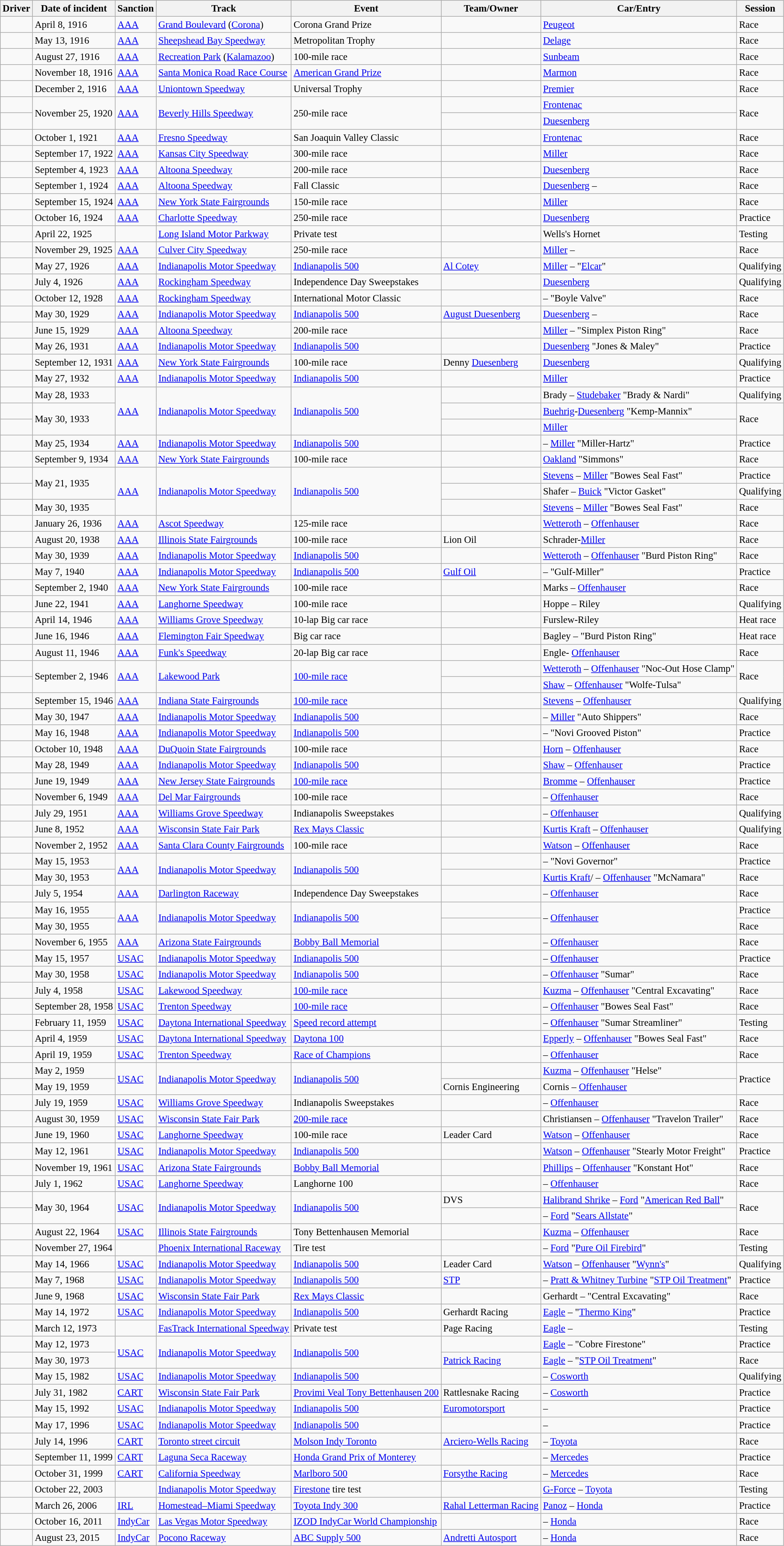<table class="wikitable sortable" style="font-size:95%">
<tr>
<th>Driver</th>
<th>Date of incident</th>
<th>Sanction</th>
<th>Track</th>
<th>Event</th>
<th>Team/Owner</th>
<th>Car/Entry</th>
<th>Session</th>
</tr>
<tr>
<td align="left"></td>
<td>April 8, 1916</td>
<td><a href='#'>AAA</a></td>
<td><a href='#'>Grand Boulevard</a> (<a href='#'>Corona</a>)</td>
<td>Corona Grand Prize</td>
<td></td>
<td><a href='#'>Peugeot</a></td>
<td>Race</td>
</tr>
<tr>
<td align="left"></td>
<td>May 13, 1916</td>
<td><a href='#'>AAA</a></td>
<td><a href='#'>Sheepshead Bay Speedway</a></td>
<td>Metropolitan Trophy</td>
<td></td>
<td><a href='#'>Delage</a></td>
<td>Race</td>
</tr>
<tr>
<td align="left"></td>
<td>August 27, 1916</td>
<td><a href='#'>AAA</a></td>
<td><a href='#'>Recreation Park</a> (<a href='#'>Kalamazoo</a>)</td>
<td>100-mile race</td>
<td></td>
<td><a href='#'>Sunbeam</a></td>
<td>Race</td>
</tr>
<tr>
<td align="left"></td>
<td>November 18, 1916</td>
<td><a href='#'>AAA</a></td>
<td><a href='#'>Santa Monica Road Race Course</a></td>
<td><a href='#'>American Grand Prize</a></td>
<td></td>
<td><a href='#'>Marmon</a></td>
<td>Race</td>
</tr>
<tr>
<td align="left"></td>
<td>December 2, 1916</td>
<td><a href='#'>AAA</a></td>
<td><a href='#'>Uniontown Speedway</a></td>
<td>Universal Trophy</td>
<td></td>
<td><a href='#'>Premier</a></td>
<td>Race</td>
</tr>
<tr>
<td align="left"></td>
<td rowspan=2>November 25, 1920</td>
<td rowspan=2><a href='#'>AAA</a></td>
<td rowspan=2><a href='#'>Beverly Hills Speedway</a></td>
<td rowspan=2>250-mile race</td>
<td></td>
<td><a href='#'>Frontenac</a></td>
<td rowspan=2>Race</td>
</tr>
<tr>
<td align="left"></td>
<td></td>
<td><a href='#'>Duesenberg</a></td>
</tr>
<tr>
<td align="left"></td>
<td>October 1, 1921</td>
<td><a href='#'>AAA</a></td>
<td><a href='#'>Fresno Speedway</a></td>
<td>San Joaquin Valley Classic</td>
<td></td>
<td><a href='#'>Frontenac</a></td>
<td>Race</td>
</tr>
<tr>
<td align="left"></td>
<td>September 17, 1922</td>
<td><a href='#'>AAA</a></td>
<td><a href='#'>Kansas City Speedway</a></td>
<td>300-mile race</td>
<td></td>
<td><a href='#'>Miller</a></td>
<td>Race</td>
</tr>
<tr>
<td align="left"></td>
<td>September 4, 1923</td>
<td><a href='#'>AAA</a></td>
<td><a href='#'>Altoona Speedway</a></td>
<td>200-mile race</td>
<td></td>
<td><a href='#'>Duesenberg</a></td>
<td>Race</td>
</tr>
<tr>
<td align="left"></td>
<td>September 1, 1924</td>
<td><a href='#'>AAA</a></td>
<td><a href='#'>Altoona Speedway</a></td>
<td>Fall Classic</td>
<td></td>
<td><a href='#'>Duesenberg</a> – </td>
<td>Race</td>
</tr>
<tr>
<td align="left"></td>
<td>September 15, 1924</td>
<td><a href='#'>AAA</a></td>
<td><a href='#'>New York State Fairgrounds</a></td>
<td>150-mile race</td>
<td></td>
<td><a href='#'>Miller</a></td>
<td>Race</td>
</tr>
<tr>
<td align="left"></td>
<td>October 16, 1924</td>
<td><a href='#'>AAA</a></td>
<td><a href='#'>Charlotte Speedway</a></td>
<td>250-mile race</td>
<td></td>
<td><a href='#'>Duesenberg</a></td>
<td>Practice</td>
</tr>
<tr>
<td align="left"></td>
<td>April 22, 1925</td>
<td></td>
<td><a href='#'>Long Island Motor Parkway</a></td>
<td>Private test</td>
<td></td>
<td>Wells's Hornet</td>
<td>Testing</td>
</tr>
<tr>
<td align="left"></td>
<td>November 29, 1925</td>
<td><a href='#'>AAA</a></td>
<td><a href='#'>Culver City Speedway</a></td>
<td>250-mile race</td>
<td></td>
<td><a href='#'>Miller</a> – </td>
<td>Race</td>
</tr>
<tr>
<td align="left"></td>
<td>May 27, 1926</td>
<td><a href='#'>AAA</a></td>
<td><a href='#'>Indianapolis Motor Speedway</a></td>
<td><a href='#'>Indianapolis 500</a></td>
<td><a href='#'>Al Cotey</a></td>
<td><a href='#'>Miller</a> –  "<a href='#'>Elcar</a>"</td>
<td>Qualifying</td>
</tr>
<tr>
<td align="left"></td>
<td>July 4, 1926</td>
<td><a href='#'>AAA</a></td>
<td><a href='#'>Rockingham Speedway</a></td>
<td>Independence Day Sweepstakes</td>
<td></td>
<td><a href='#'>Duesenberg</a></td>
<td>Qualifying</td>
</tr>
<tr>
<td align="left"></td>
<td>October 12, 1928</td>
<td><a href='#'>AAA</a></td>
<td><a href='#'>Rockingham Speedway</a></td>
<td>International Motor Classic</td>
<td></td>
<td> –  "Boyle Valve"</td>
<td>Race</td>
</tr>
<tr>
<td align="left"></td>
<td>May 30, 1929</td>
<td><a href='#'>AAA</a></td>
<td><a href='#'>Indianapolis Motor Speedway</a></td>
<td><a href='#'>Indianapolis 500</a></td>
<td><a href='#'>August Duesenberg</a></td>
<td><a href='#'>Duesenberg</a> – </td>
<td>Race</td>
</tr>
<tr>
<td align="left"></td>
<td>June 15, 1929</td>
<td><a href='#'>AAA</a></td>
<td><a href='#'>Altoona Speedway</a></td>
<td>200-mile race</td>
<td></td>
<td><a href='#'>Miller</a> –  "Simplex Piston Ring"</td>
<td>Race</td>
</tr>
<tr>
<td align="left"></td>
<td>May 26, 1931</td>
<td><a href='#'>AAA</a></td>
<td><a href='#'>Indianapolis Motor Speedway</a></td>
<td><a href='#'>Indianapolis 500</a></td>
<td></td>
<td><a href='#'>Duesenberg</a> "Jones & Maley"</td>
<td>Practice</td>
</tr>
<tr>
<td align="left"></td>
<td>September 12, 1931</td>
<td><a href='#'>AAA</a></td>
<td><a href='#'>New York State Fairgrounds</a></td>
<td>100-mile race</td>
<td>Denny <a href='#'>Duesenberg</a></td>
<td><a href='#'>Duesenberg</a></td>
<td>Qualifying</td>
</tr>
<tr>
<td align="left"></td>
<td>May 27, 1932</td>
<td><a href='#'>AAA</a></td>
<td><a href='#'>Indianapolis Motor Speedway</a></td>
<td><a href='#'>Indianapolis 500</a></td>
<td></td>
<td><a href='#'>Miller</a></td>
<td>Practice</td>
</tr>
<tr>
<td align="left"></td>
<td>May 28, 1933</td>
<td rowspan=3><a href='#'>AAA</a></td>
<td rowspan=3><a href='#'>Indianapolis Motor Speedway</a></td>
<td rowspan=3><a href='#'>Indianapolis 500</a></td>
<td></td>
<td>Brady – <a href='#'>Studebaker</a> "Brady & Nardi"</td>
<td>Qualifying</td>
</tr>
<tr>
<td align="left"></td>
<td rowspan=2>May 30, 1933</td>
<td></td>
<td><a href='#'>Buehrig</a>-<a href='#'>Duesenberg</a> "Kemp-Mannix"</td>
<td rowspan=2>Race</td>
</tr>
<tr>
<td align="left"></td>
<td></td>
<td><a href='#'>Miller</a></td>
</tr>
<tr>
<td align="left"></td>
<td>May 25, 1934</td>
<td><a href='#'>AAA</a></td>
<td><a href='#'>Indianapolis Motor Speedway</a></td>
<td><a href='#'>Indianapolis 500</a></td>
<td></td>
<td> – <a href='#'>Miller</a> "Miller-Hartz"</td>
<td>Practice</td>
</tr>
<tr>
<td align="left"></td>
<td>September 9, 1934</td>
<td><a href='#'>AAA</a></td>
<td><a href='#'>New York State Fairgrounds</a></td>
<td>100-mile race</td>
<td></td>
<td><a href='#'>Oakland</a> "Simmons"</td>
<td>Race</td>
</tr>
<tr>
<td align="left"></td>
<td rowspan=2>May 21, 1935</td>
<td rowspan=3><a href='#'>AAA</a></td>
<td rowspan=3><a href='#'>Indianapolis Motor Speedway</a></td>
<td rowspan=3><a href='#'>Indianapolis 500</a></td>
<td></td>
<td><a href='#'>Stevens</a> – <a href='#'>Miller</a> "Bowes Seal Fast"</td>
<td>Practice</td>
</tr>
<tr>
<td align="left"></td>
<td></td>
<td>Shafer – <a href='#'>Buick</a> "Victor Gasket"</td>
<td>Qualifying</td>
</tr>
<tr>
<td align="left"></td>
<td>May 30, 1935</td>
<td></td>
<td><a href='#'>Stevens</a> – <a href='#'>Miller</a> "Bowes Seal Fast"</td>
<td>Race</td>
</tr>
<tr>
<td align="left"></td>
<td>January 26, 1936</td>
<td><a href='#'>AAA</a></td>
<td><a href='#'>Ascot Speedway</a></td>
<td>125-mile race</td>
<td></td>
<td><a href='#'>Wetteroth</a> – <a href='#'>Offenhauser</a></td>
<td>Race</td>
</tr>
<tr>
<td align="left"></td>
<td>August 20, 1938</td>
<td><a href='#'>AAA</a></td>
<td><a href='#'>Illinois State Fairgrounds</a></td>
<td>100-mile race</td>
<td>Lion Oil</td>
<td>Schrader-<a href='#'>Miller</a></td>
<td>Race</td>
</tr>
<tr>
<td align="left"></td>
<td>May 30, 1939</td>
<td><a href='#'>AAA</a></td>
<td><a href='#'>Indianapolis Motor Speedway</a></td>
<td><a href='#'>Indianapolis 500</a></td>
<td></td>
<td><a href='#'>Wetteroth</a> – <a href='#'>Offenhauser</a> "Burd Piston Ring"</td>
<td>Race</td>
</tr>
<tr>
<td align="left"></td>
<td>May 7, 1940</td>
<td><a href='#'>AAA</a></td>
<td><a href='#'>Indianapolis Motor Speedway</a></td>
<td><a href='#'>Indianapolis 500</a></td>
<td><a href='#'>Gulf Oil</a></td>
<td> –  "Gulf-Miller"</td>
<td>Practice</td>
</tr>
<tr>
<td align="left"></td>
<td>September 2, 1940</td>
<td><a href='#'>AAA</a></td>
<td><a href='#'>New York State Fairgrounds</a></td>
<td>100-mile race</td>
<td></td>
<td>Marks – <a href='#'>Offenhauser</a></td>
<td>Race</td>
</tr>
<tr>
<td align="left"></td>
<td>June 22, 1941</td>
<td><a href='#'>AAA</a></td>
<td><a href='#'>Langhorne Speedway</a></td>
<td>100-mile race</td>
<td></td>
<td>Hoppe – Riley</td>
<td>Qualifying</td>
</tr>
<tr>
<td align="left"></td>
<td>April 14, 1946</td>
<td><a href='#'>AAA</a></td>
<td><a href='#'>Williams Grove Speedway</a></td>
<td>10-lap Big car race</td>
<td></td>
<td>Furslew-Riley</td>
<td>Heat race</td>
</tr>
<tr>
<td align="left"></td>
<td>June 16, 1946</td>
<td><a href='#'>AAA</a></td>
<td><a href='#'>Flemington Fair Speedway</a></td>
<td>Big car race</td>
<td></td>
<td>Bagley –  "Burd Piston Ring"</td>
<td>Heat race</td>
</tr>
<tr>
<td align="left"></td>
<td>August 11, 1946</td>
<td><a href='#'>AAA</a></td>
<td><a href='#'>Funk's Speedway</a></td>
<td>20-lap Big car race</td>
<td></td>
<td>Engle- <a href='#'>Offenhauser</a></td>
<td>Race</td>
</tr>
<tr>
<td align="left"></td>
<td rowspan=2>September 2, 1946</td>
<td rowspan=2><a href='#'>AAA</a></td>
<td rowspan=2><a href='#'>Lakewood Park</a></td>
<td rowspan=2><a href='#'>100-mile race</a></td>
<td></td>
<td><a href='#'>Wetteroth</a> – <a href='#'>Offenhauser</a> "Noc-Out Hose Clamp"</td>
<td rowspan=2>Race</td>
</tr>
<tr>
<td align="left"></td>
<td></td>
<td><a href='#'>Shaw</a> – <a href='#'>Offenhauser</a> "Wolfe-Tulsa"</td>
</tr>
<tr>
<td align="left"></td>
<td>September 15, 1946</td>
<td><a href='#'>AAA</a></td>
<td><a href='#'>Indiana State Fairgrounds</a></td>
<td><a href='#'>100-mile race</a></td>
<td></td>
<td><a href='#'>Stevens</a> – <a href='#'>Offenhauser</a></td>
<td>Qualifying</td>
</tr>
<tr>
<td align="left"></td>
<td>May 30, 1947</td>
<td><a href='#'>AAA</a></td>
<td><a href='#'>Indianapolis Motor Speedway</a></td>
<td><a href='#'>Indianapolis 500</a></td>
<td></td>
<td> – <a href='#'>Miller</a> "Auto Shippers"</td>
<td>Race</td>
</tr>
<tr>
<td align="left"></td>
<td>May 16, 1948</td>
<td><a href='#'>AAA</a></td>
<td><a href='#'>Indianapolis Motor Speedway</a></td>
<td><a href='#'>Indianapolis 500</a></td>
<td></td>
<td> –  "Novi Grooved Piston"</td>
<td>Practice</td>
</tr>
<tr>
<td align="left"></td>
<td>October 10, 1948</td>
<td><a href='#'>AAA</a></td>
<td><a href='#'>DuQuoin State Fairgrounds</a></td>
<td>100-mile race</td>
<td></td>
<td><a href='#'>Horn</a> – <a href='#'>Offenhauser</a></td>
<td>Race</td>
</tr>
<tr>
<td align="left"></td>
<td>May 28, 1949</td>
<td><a href='#'>AAA</a></td>
<td><a href='#'>Indianapolis Motor Speedway</a></td>
<td><a href='#'>Indianapolis 500</a></td>
<td></td>
<td><a href='#'>Shaw</a> – <a href='#'>Offenhauser</a></td>
<td>Practice</td>
</tr>
<tr>
<td align="left"></td>
<td>June 19, 1949</td>
<td><a href='#'>AAA</a></td>
<td><a href='#'>New Jersey State Fairgrounds</a></td>
<td><a href='#'>100-mile race</a></td>
<td></td>
<td><a href='#'>Bromme</a> – <a href='#'>Offenhauser</a></td>
<td>Practice</td>
</tr>
<tr>
<td align="left"></td>
<td>November 6, 1949</td>
<td><a href='#'>AAA</a></td>
<td><a href='#'>Del Mar Fairgrounds</a></td>
<td>100-mile race</td>
<td></td>
<td> – <a href='#'>Offenhauser</a></td>
<td>Race</td>
</tr>
<tr>
<td align="left"></td>
<td>July 29, 1951</td>
<td><a href='#'>AAA</a></td>
<td><a href='#'>Williams Grove Speedway</a></td>
<td>Indianapolis Sweepstakes</td>
<td></td>
<td> – <a href='#'>Offenhauser</a></td>
<td>Qualifying</td>
</tr>
<tr>
<td align="left"></td>
<td>June 8, 1952</td>
<td><a href='#'>AAA</a></td>
<td><a href='#'>Wisconsin State Fair Park</a></td>
<td><a href='#'>Rex Mays Classic</a></td>
<td></td>
<td><a href='#'>Kurtis Kraft</a> – <a href='#'>Offenhauser</a></td>
<td>Qualifying</td>
</tr>
<tr>
<td align="left"></td>
<td>November 2, 1952</td>
<td><a href='#'>AAA</a></td>
<td><a href='#'>Santa Clara County Fairgrounds</a></td>
<td>100-mile race</td>
<td></td>
<td><a href='#'>Watson</a> – <a href='#'>Offenhauser</a></td>
<td>Race</td>
</tr>
<tr>
<td align="left"></td>
<td>May 15, 1953</td>
<td rowspan=2><a href='#'>AAA</a></td>
<td rowspan=2><a href='#'>Indianapolis Motor Speedway</a></td>
<td rowspan=2><a href='#'>Indianapolis 500</a></td>
<td></td>
<td> –  "Novi Governor"</td>
<td>Practice</td>
</tr>
<tr>
<td align="left"></td>
<td>May 30, 1953</td>
<td></td>
<td><a href='#'>Kurtis Kraft</a>/ – <a href='#'>Offenhauser</a> "McNamara"</td>
<td>Race</td>
</tr>
<tr>
<td align="left"></td>
<td>July 5, 1954</td>
<td><a href='#'>AAA</a></td>
<td><a href='#'>Darlington Raceway</a></td>
<td>Independence Day Sweepstakes</td>
<td></td>
<td> – <a href='#'>Offenhauser</a></td>
<td>Race</td>
</tr>
<tr>
<td align="left"></td>
<td>May 16, 1955</td>
<td rowspan=2><a href='#'>AAA</a></td>
<td rowspan=2><a href='#'>Indianapolis Motor Speedway</a></td>
<td rowspan=2><a href='#'>Indianapolis 500</a></td>
<td></td>
<td rowspan=2> – <a href='#'>Offenhauser</a></td>
<td>Practice</td>
</tr>
<tr>
<td align="left"></td>
<td>May 30, 1955</td>
<td></td>
<td>Race</td>
</tr>
<tr>
<td align="left"></td>
<td>November 6, 1955</td>
<td><a href='#'>AAA</a></td>
<td><a href='#'>Arizona State Fairgrounds</a></td>
<td><a href='#'>Bobby Ball Memorial</a></td>
<td></td>
<td> – <a href='#'>Offenhauser</a></td>
<td>Race</td>
</tr>
<tr>
<td align="left"></td>
<td>May 15, 1957</td>
<td><a href='#'>USAC</a></td>
<td><a href='#'>Indianapolis Motor Speedway</a></td>
<td><a href='#'>Indianapolis 500</a></td>
<td></td>
<td> – <a href='#'>Offenhauser</a></td>
<td>Practice</td>
</tr>
<tr>
<td align="left"></td>
<td>May 30, 1958</td>
<td><a href='#'>USAC</a></td>
<td><a href='#'>Indianapolis Motor Speedway</a></td>
<td><a href='#'>Indianapolis 500</a></td>
<td></td>
<td> – <a href='#'>Offenhauser</a> "Sumar"</td>
<td>Race</td>
</tr>
<tr>
<td align="left"></td>
<td>July 4, 1958</td>
<td><a href='#'>USAC</a></td>
<td><a href='#'>Lakewood Speedway</a></td>
<td><a href='#'>100-mile race</a></td>
<td></td>
<td><a href='#'>Kuzma</a> – <a href='#'>Offenhauser</a> "Central Excavating"</td>
<td>Race</td>
</tr>
<tr>
<td align="left"></td>
<td>September 28, 1958</td>
<td><a href='#'>USAC</a></td>
<td><a href='#'>Trenton Speedway</a></td>
<td><a href='#'>100-mile race</a></td>
<td></td>
<td> – <a href='#'>Offenhauser</a> "Bowes Seal Fast"</td>
<td>Race</td>
</tr>
<tr>
<td align="left"></td>
<td>February 11, 1959</td>
<td><a href='#'>USAC</a></td>
<td><a href='#'>Daytona International Speedway</a></td>
<td><a href='#'>Speed record attempt</a></td>
<td></td>
<td> – <a href='#'>Offenhauser</a> "Sumar Streamliner"</td>
<td>Testing</td>
</tr>
<tr>
<td align="left"></td>
<td>April 4, 1959</td>
<td><a href='#'>USAC</a></td>
<td><a href='#'>Daytona International Speedway</a></td>
<td><a href='#'>Daytona 100</a></td>
<td></td>
<td><a href='#'>Epperly</a> – <a href='#'>Offenhauser</a> "Bowes Seal Fast"</td>
<td>Race</td>
</tr>
<tr>
<td align="left"></td>
<td>April 19, 1959</td>
<td><a href='#'>USAC</a></td>
<td><a href='#'>Trenton Speedway</a></td>
<td><a href='#'>Race of Champions</a></td>
<td></td>
<td> – <a href='#'>Offenhauser</a></td>
<td>Race</td>
</tr>
<tr>
<td align="left"></td>
<td>May 2, 1959</td>
<td rowspan=2><a href='#'>USAC</a></td>
<td rowspan=2><a href='#'>Indianapolis Motor Speedway</a></td>
<td rowspan=2><a href='#'>Indianapolis 500</a></td>
<td></td>
<td><a href='#'>Kuzma</a> – <a href='#'>Offenhauser</a> "Helse"</td>
<td rowspan=2>Practice</td>
</tr>
<tr>
<td align="left"></td>
<td>May 19, 1959</td>
<td>Cornis Engineering</td>
<td>Cornis – <a href='#'>Offenhauser</a></td>
</tr>
<tr>
<td align="left"></td>
<td>July 19, 1959</td>
<td><a href='#'>USAC</a></td>
<td><a href='#'>Williams Grove Speedway</a></td>
<td>Indianapolis Sweepstakes</td>
<td></td>
<td> – <a href='#'>Offenhauser</a></td>
<td>Race</td>
</tr>
<tr>
<td align="left"></td>
<td>August 30, 1959</td>
<td><a href='#'>USAC</a></td>
<td><a href='#'>Wisconsin State Fair Park</a></td>
<td><a href='#'>200-mile race</a></td>
<td></td>
<td>Christiansen – <a href='#'>Offenhauser</a> "Travelon Trailer"</td>
<td>Race</td>
</tr>
<tr>
<td align="left"></td>
<td>June 19, 1960</td>
<td><a href='#'>USAC</a></td>
<td><a href='#'>Langhorne Speedway</a></td>
<td>100-mile race</td>
<td>Leader Card</td>
<td><a href='#'>Watson</a> – <a href='#'>Offenhauser</a></td>
<td>Race</td>
</tr>
<tr>
<td align="left"></td>
<td>May 12, 1961</td>
<td><a href='#'>USAC</a></td>
<td><a href='#'>Indianapolis Motor Speedway</a></td>
<td><a href='#'>Indianapolis 500</a></td>
<td></td>
<td><a href='#'>Watson</a> – <a href='#'>Offenhauser</a> "Stearly Motor Freight"</td>
<td>Practice</td>
</tr>
<tr>
<td align="left"></td>
<td>November 19, 1961</td>
<td><a href='#'>USAC</a></td>
<td><a href='#'>Arizona State Fairgrounds</a></td>
<td><a href='#'>Bobby Ball Memorial</a></td>
<td></td>
<td><a href='#'>Phillips</a> – <a href='#'>Offenhauser</a> "Konstant Hot"</td>
<td>Race</td>
</tr>
<tr>
<td align="left"></td>
<td>July 1, 1962</td>
<td><a href='#'>USAC</a></td>
<td><a href='#'>Langhorne Speedway</a></td>
<td>Langhorne 100</td>
<td></td>
<td> – <a href='#'>Offenhauser</a></td>
<td>Race</td>
</tr>
<tr>
<td align="left"></td>
<td rowspan=2>May 30, 1964</td>
<td rowspan=2><a href='#'>USAC</a></td>
<td rowspan=2><a href='#'>Indianapolis Motor Speedway</a></td>
<td rowspan=2><a href='#'>Indianapolis 500</a></td>
<td>DVS</td>
<td><a href='#'>Halibrand Shrike</a> – <a href='#'>Ford</a> "<a href='#'>American Red Ball</a>"</td>
<td rowspan=2>Race</td>
</tr>
<tr>
<td align="left"></td>
<td></td>
<td> – <a href='#'>Ford</a> "<a href='#'>Sears Allstate</a>"</td>
</tr>
<tr>
<td align="left"></td>
<td>August 22, 1964</td>
<td><a href='#'>USAC</a></td>
<td><a href='#'>Illinois State Fairgrounds</a></td>
<td>Tony Bettenhausen Memorial</td>
<td></td>
<td><a href='#'>Kuzma</a> – <a href='#'>Offenhauser</a> </td>
<td>Race</td>
</tr>
<tr>
<td align="left"></td>
<td>November 27, 1964</td>
<td></td>
<td><a href='#'>Phoenix International Raceway</a></td>
<td>Tire test</td>
<td></td>
<td> – <a href='#'>Ford</a> "<a href='#'>Pure Oil Firebird</a>"</td>
<td>Testing</td>
</tr>
<tr>
<td align="left"></td>
<td>May 14, 1966</td>
<td><a href='#'>USAC</a></td>
<td><a href='#'>Indianapolis Motor Speedway</a></td>
<td><a href='#'>Indianapolis 500</a></td>
<td>Leader Card</td>
<td><a href='#'>Watson</a> – <a href='#'>Offenhauser</a> "<a href='#'>Wynn's</a>"</td>
<td>Qualifying</td>
</tr>
<tr>
<td align="left"></td>
<td>May 7, 1968</td>
<td><a href='#'>USAC</a></td>
<td><a href='#'>Indianapolis Motor Speedway</a></td>
<td><a href='#'>Indianapolis 500</a></td>
<td><a href='#'>STP</a></td>
<td> – <a href='#'>Pratt & Whitney Turbine</a> "<a href='#'>STP Oil Treatment</a>"</td>
<td>Practice</td>
</tr>
<tr>
<td align="left"></td>
<td>June 9, 1968</td>
<td><a href='#'>USAC</a></td>
<td><a href='#'>Wisconsin State Fair Park</a></td>
<td><a href='#'>Rex Mays Classic</a></td>
<td></td>
<td>Gerhardt –  "Central Excavating"</td>
<td>Race</td>
</tr>
<tr>
<td align="left"></td>
<td>May 14, 1972</td>
<td><a href='#'>USAC</a></td>
<td><a href='#'>Indianapolis Motor Speedway</a></td>
<td><a href='#'>Indianapolis 500</a></td>
<td>Gerhardt Racing</td>
<td><a href='#'>Eagle</a> –  "<a href='#'>Thermo King</a>"</td>
<td>Practice</td>
</tr>
<tr>
<td align="left"></td>
<td>March 12, 1973</td>
<td></td>
<td><a href='#'>FasTrack International Speedway</a></td>
<td>Private test</td>
<td>Page Racing</td>
<td><a href='#'>Eagle</a> – </td>
<td>Testing</td>
</tr>
<tr>
<td align="left"></td>
<td>May 12, 1973</td>
<td rowspan=2><a href='#'>USAC</a></td>
<td rowspan=2><a href='#'>Indianapolis Motor Speedway</a></td>
<td rowspan=2><a href='#'>Indianapolis 500</a></td>
<td></td>
<td><a href='#'>Eagle</a> –  "Cobre Firestone"</td>
<td>Practice</td>
</tr>
<tr>
<td align="left"></td>
<td>May 30, 1973</td>
<td><a href='#'>Patrick Racing</a></td>
<td><a href='#'>Eagle</a> –  "<a href='#'>STP Oil Treatment</a>"</td>
<td>Race</td>
</tr>
<tr>
<td align="left"></td>
<td>May 15, 1982</td>
<td><a href='#'>USAC</a></td>
<td><a href='#'>Indianapolis Motor Speedway</a></td>
<td><a href='#'>Indianapolis 500</a></td>
<td></td>
<td> – <a href='#'>Cosworth</a></td>
<td>Qualifying</td>
</tr>
<tr>
<td align="left"></td>
<td>July 31, 1982</td>
<td><a href='#'>CART</a></td>
<td><a href='#'>Wisconsin State Fair Park</a></td>
<td><a href='#'>Provimi Veal Tony Bettenhausen 200</a></td>
<td>Rattlesnake Racing</td>
<td> – <a href='#'>Cosworth</a></td>
<td>Practice</td>
</tr>
<tr>
<td align="left"></td>
<td>May 15, 1992</td>
<td><a href='#'>USAC</a></td>
<td><a href='#'>Indianapolis Motor Speedway</a></td>
<td><a href='#'>Indianapolis 500</a></td>
<td><a href='#'>Euromotorsport</a></td>
<td> – </td>
<td>Practice</td>
</tr>
<tr>
<td align="left"></td>
<td>May 17, 1996</td>
<td><a href='#'>USAC</a></td>
<td><a href='#'>Indianapolis Motor Speedway</a></td>
<td><a href='#'>Indianapolis 500</a></td>
<td></td>
<td> – </td>
<td>Practice</td>
</tr>
<tr>
<td align="left"></td>
<td>July 14, 1996</td>
<td><a href='#'>CART</a></td>
<td><a href='#'>Toronto street circuit</a></td>
<td><a href='#'>Molson Indy Toronto</a></td>
<td><a href='#'>Arciero-Wells Racing</a></td>
<td> – <a href='#'>Toyota</a></td>
<td>Race</td>
</tr>
<tr>
<td align="left"></td>
<td>September 11, 1999</td>
<td><a href='#'>CART</a></td>
<td><a href='#'>Laguna Seca Raceway</a></td>
<td><a href='#'>Honda Grand Prix of Monterey</a></td>
<td></td>
<td> – <a href='#'>Mercedes</a></td>
<td>Practice</td>
</tr>
<tr>
<td align="left"></td>
<td>October 31, 1999</td>
<td><a href='#'>CART</a></td>
<td><a href='#'>California Speedway</a></td>
<td><a href='#'>Marlboro 500</a></td>
<td><a href='#'>Forsythe Racing</a></td>
<td> – <a href='#'>Mercedes</a></td>
<td>Race</td>
</tr>
<tr>
<td align="left"></td>
<td>October 22, 2003</td>
<td></td>
<td><a href='#'>Indianapolis Motor Speedway</a></td>
<td><a href='#'>Firestone</a> tire test</td>
<td></td>
<td><a href='#'>G-Force</a> – <a href='#'>Toyota</a></td>
<td>Testing</td>
</tr>
<tr>
<td align="left"></td>
<td>March 26, 2006</td>
<td><a href='#'>IRL</a></td>
<td><a href='#'>Homestead–Miami Speedway</a></td>
<td><a href='#'>Toyota Indy 300</a></td>
<td><a href='#'>Rahal Letterman Racing</a></td>
<td><a href='#'>Panoz</a> – <a href='#'>Honda</a></td>
<td>Practice</td>
</tr>
<tr>
<td align="left"></td>
<td>October 16, 2011</td>
<td><a href='#'>IndyCar</a></td>
<td><a href='#'>Las Vegas Motor Speedway</a></td>
<td><a href='#'>IZOD IndyCar World Championship</a></td>
<td></td>
<td> – <a href='#'>Honda</a></td>
<td>Race</td>
</tr>
<tr>
<td align="left"></td>
<td>August 23, 2015</td>
<td><a href='#'>IndyCar</a></td>
<td><a href='#'>Pocono Raceway</a></td>
<td><a href='#'>ABC Supply 500</a></td>
<td><a href='#'>Andretti Autosport</a></td>
<td> – <a href='#'>Honda</a></td>
<td>Race</td>
</tr>
</table>
